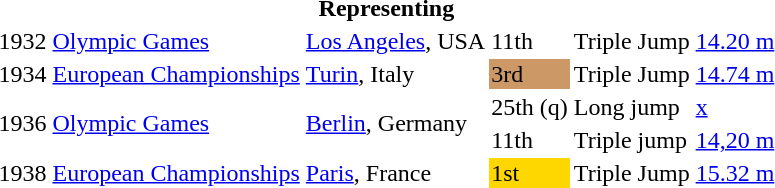<table>
<tr>
<th colspan=6>Representing </th>
</tr>
<tr>
<td>1932</td>
<td><a href='#'>Olympic Games</a></td>
<td><a href='#'>Los Angeles</a>, USA</td>
<td>11th</td>
<td>Triple Jump</td>
<td><a href='#'>14.20 m</a></td>
</tr>
<tr>
<td>1934</td>
<td><a href='#'>European Championships</a></td>
<td><a href='#'>Turin</a>, Italy</td>
<td bgcolor="CC9966">3rd</td>
<td>Triple Jump</td>
<td><a href='#'>14.74 m</a></td>
</tr>
<tr>
<td rowspan=2>1936</td>
<td rowspan=2><a href='#'>Olympic Games</a></td>
<td rowspan=2><a href='#'>Berlin</a>, Germany</td>
<td>25th (q)</td>
<td>Long jump</td>
<td><a href='#'>x</a></td>
</tr>
<tr>
<td>11th</td>
<td>Triple jump</td>
<td><a href='#'>14,20 m</a></td>
</tr>
<tr>
<td>1938</td>
<td><a href='#'>European Championships</a></td>
<td><a href='#'>Paris</a>, France</td>
<td bgcolor="gold">1st</td>
<td>Triple Jump</td>
<td><a href='#'>15.32 m</a></td>
</tr>
<tr>
</tr>
</table>
